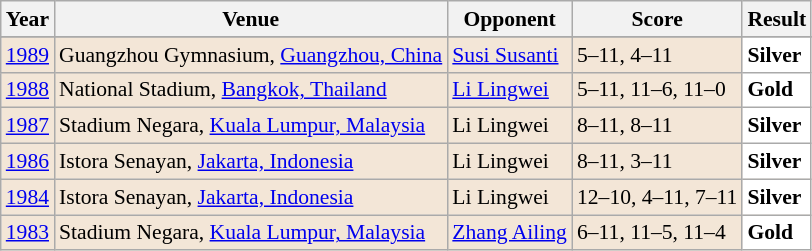<table class="sortable wikitable" style="font-size: 90%;">
<tr>
<th>Year</th>
<th>Venue</th>
<th>Opponent</th>
<th>Score</th>
<th>Result</th>
</tr>
<tr>
</tr>
<tr style="background:#F3E6D7">
<td align="center"><a href='#'>1989</a></td>
<td align="left">Guangzhou Gymnasium, <a href='#'>Guangzhou, China</a></td>
<td align="left"> <a href='#'>Susi Susanti</a></td>
<td align="left">5–11, 4–11</td>
<td style="text-align:left; background:white"> <strong>Silver</strong></td>
</tr>
<tr style="background:#F3E6D7">
<td align="center"><a href='#'>1988</a></td>
<td align="left">National Stadium, <a href='#'>Bangkok, Thailand</a></td>
<td align="left"> <a href='#'>Li Lingwei</a></td>
<td align="left">5–11, 11–6, 11–0</td>
<td style="text-align:left; background:white"> <strong>Gold</strong></td>
</tr>
<tr style="background:#F3E6D7">
<td align="center"><a href='#'>1987</a></td>
<td align="left">Stadium Negara, <a href='#'>Kuala Lumpur, Malaysia</a></td>
<td align="left"> Li Lingwei</td>
<td align="left">8–11, 8–11</td>
<td style="text-align:left; background:white"> <strong>Silver</strong></td>
</tr>
<tr style="background:#F3E6D7">
<td align="center"><a href='#'>1986</a></td>
<td align="left">Istora Senayan, <a href='#'>Jakarta, Indonesia</a></td>
<td align="left"> Li Lingwei</td>
<td align="left">8–11, 3–11</td>
<td style="text-align:left; background:white"> <strong>Silver</strong></td>
</tr>
<tr style="background:#F3E6D7">
<td align="center"><a href='#'>1984</a></td>
<td align="left">Istora Senayan, <a href='#'>Jakarta, Indonesia</a></td>
<td align="left"> Li Lingwei</td>
<td align="left">12–10, 4–11, 7–11</td>
<td style="text-align:left; background:white"> <strong>Silver</strong></td>
</tr>
<tr style="background:#F3E6D7">
<td align="center"><a href='#'>1983</a></td>
<td align="left">Stadium Negara, <a href='#'>Kuala Lumpur, Malaysia</a></td>
<td align="left"> <a href='#'>Zhang Ailing</a></td>
<td align="left">6–11, 11–5, 11–4</td>
<td style="text-align:left; background:white"> <strong>Gold</strong></td>
</tr>
</table>
